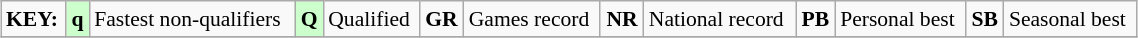<table class="wikitable" style="margin:0.5em auto; font-size:90%;position:relative;" width=60%>
<tr>
<td><strong>KEY:</strong></td>
<td bgcolor=ccffcc align=center><strong>q</strong></td>
<td>Fastest non-qualifiers</td>
<td bgcolor=ccffcc align=center><strong>Q</strong></td>
<td>Qualified</td>
<td align=center><strong>GR</strong></td>
<td>Games record</td>
<td align=center><strong>NR</strong></td>
<td>National record</td>
<td align=center><strong>PB</strong></td>
<td>Personal best</td>
<td align=center><strong>SB</strong></td>
<td>Seasonal best</td>
</tr>
<tr>
</tr>
</table>
